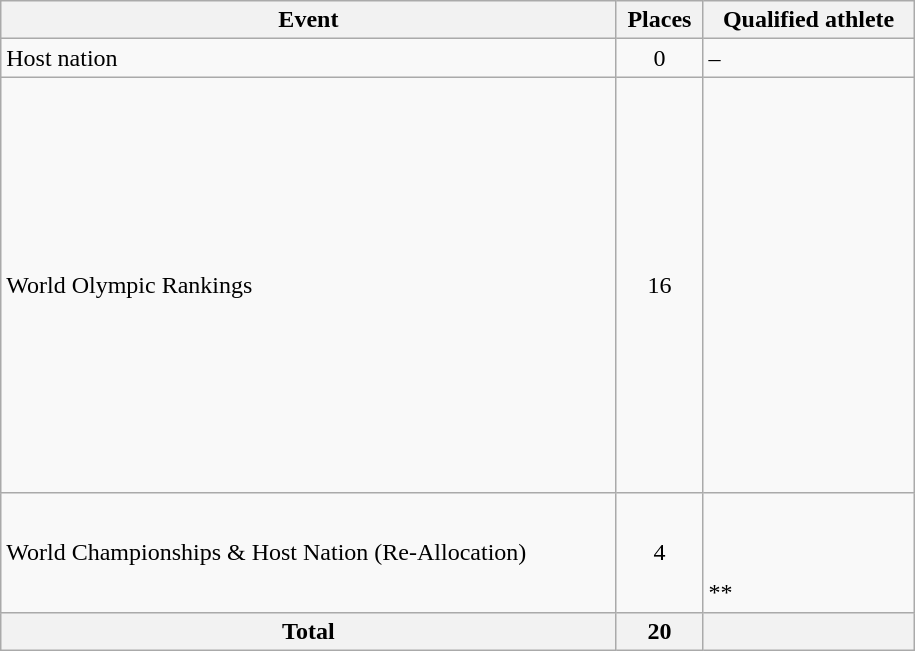<table class="wikitable" width=610>
<tr>
<th>Event</th>
<th>Places</th>
<th>Qualified athlete</th>
</tr>
<tr>
<td>Host nation</td>
<td align=center>0</td>
<td>–</td>
</tr>
<tr>
<td>World Olympic Rankings</td>
<td align=center>16</td>
<td><br><br><br><br><br><br><br><br><br><br><br><br><br><br><br></td>
</tr>
<tr>
<td>World Championships & Host Nation (Re-Allocation)</td>
<td align=center>4</td>
<td><br><br><br>**</td>
</tr>
<tr>
<th>Total</th>
<th>20</th>
<th></th>
</tr>
</table>
